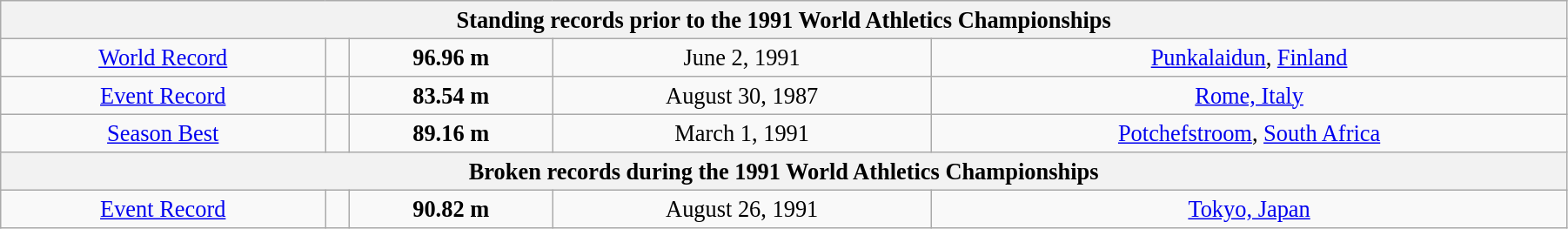<table class="wikitable" style=" text-align:center; font-size:110%;" width="95%">
<tr>
<th colspan="5">Standing records prior to the 1991 World Athletics Championships</th>
</tr>
<tr>
<td><a href='#'>World Record</a></td>
<td></td>
<td><strong>96.96 m </strong></td>
<td>June 2, 1991</td>
<td> <a href='#'>Punkalaidun</a>, <a href='#'>Finland</a></td>
</tr>
<tr>
<td><a href='#'>Event Record</a></td>
<td></td>
<td><strong>83.54 m </strong></td>
<td>August 30, 1987</td>
<td> <a href='#'>Rome, Italy</a></td>
</tr>
<tr>
<td><a href='#'>Season Best</a></td>
<td></td>
<td><strong>89.16 m </strong></td>
<td>March 1, 1991</td>
<td> <a href='#'>Potchefstroom</a>, <a href='#'>South Africa</a></td>
</tr>
<tr>
<th colspan="5">Broken records during the 1991 World Athletics Championships</th>
</tr>
<tr>
<td><a href='#'>Event Record</a></td>
<td></td>
<td><strong>90.82 m </strong></td>
<td>August 26, 1991</td>
<td> <a href='#'>Tokyo, Japan</a></td>
</tr>
</table>
